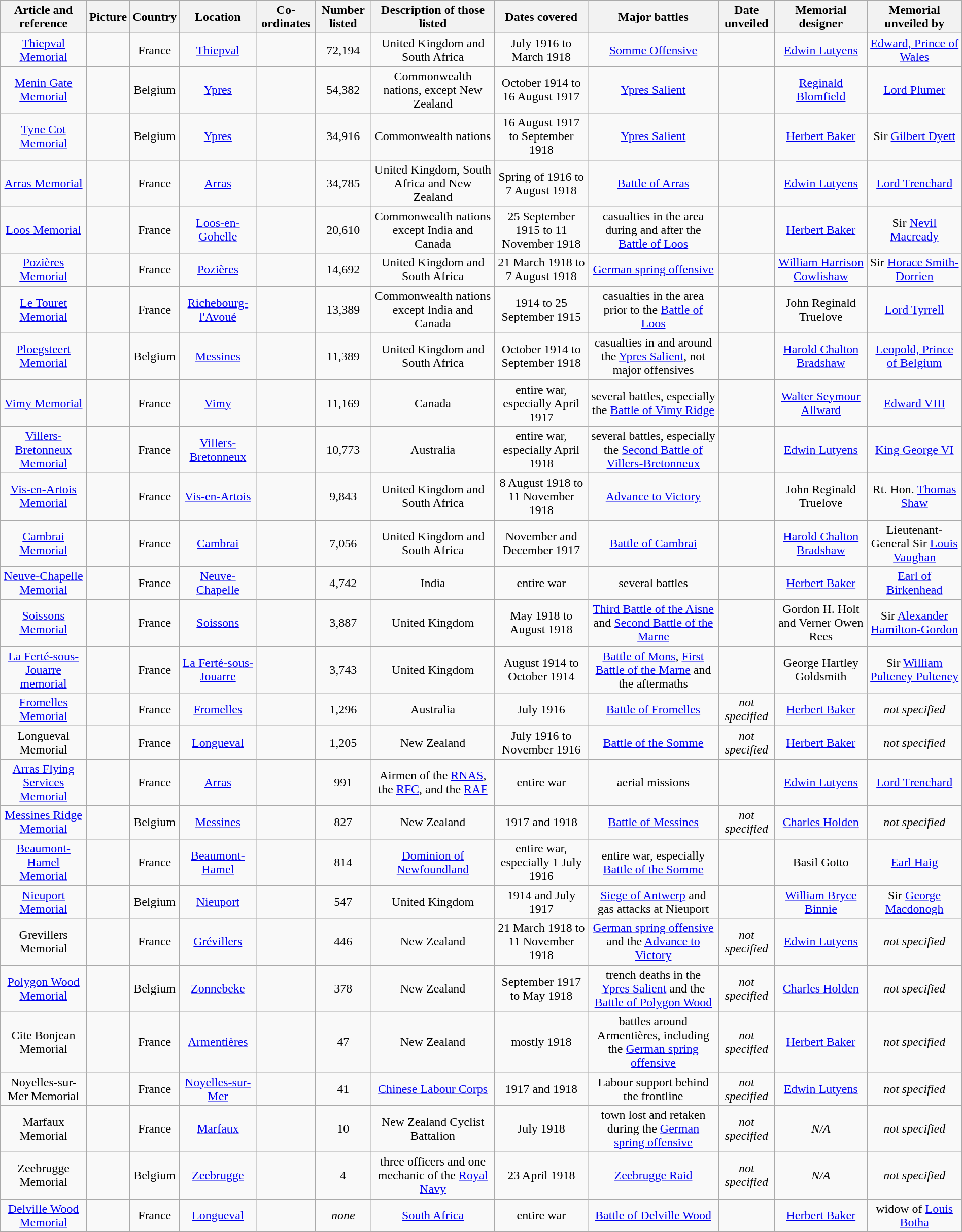<table class="wikitable sortable" style="text-align: center; margin: auto auto">
<tr>
<th>Article and reference</th>
<th class="unsortable">Picture</th>
<th>Country</th>
<th class="unsortable">Location</th>
<th class="unsortable">Co-ordinates</th>
<th>Number listed</th>
<th class="unsortable">Description of those listed</th>
<th class="unsortable">Dates covered</th>
<th class="unsortable">Major battles</th>
<th>Date unveiled</th>
<th class="unsortable">Memorial designer</th>
<th class="unsortable">Memorial unveiled by</th>
</tr>
<tr>
<td><a href='#'>Thiepval Memorial</a><br><small></small></td>
<td></td>
<td>France</td>
<td><a href='#'>Thiepval</a></td>
<td></td>
<td>72,194</td>
<td>United Kingdom and South Africa</td>
<td>July 1916 to March 1918</td>
<td><a href='#'>Somme Offensive</a></td>
<td></td>
<td><a href='#'>Edwin Lutyens</a></td>
<td><a href='#'>Edward, Prince of Wales</a></td>
</tr>
<tr>
<td><a href='#'>Menin Gate Memorial</a><br><small></small></td>
<td></td>
<td>Belgium</td>
<td><a href='#'>Ypres</a></td>
<td></td>
<td>54,382</td>
<td>Commonwealth nations, except New Zealand</td>
<td>October 1914 to 16 August 1917</td>
<td><a href='#'>Ypres Salient</a></td>
<td></td>
<td><a href='#'>Reginald Blomfield</a></td>
<td><a href='#'>Lord Plumer</a></td>
</tr>
<tr>
<td><a href='#'>Tyne Cot Memorial</a><br><small></small></td>
<td></td>
<td>Belgium</td>
<td><a href='#'>Ypres</a></td>
<td></td>
<td>34,916</td>
<td>Commonwealth nations</td>
<td>16 August 1917 to September 1918</td>
<td><a href='#'>Ypres Salient</a></td>
<td></td>
<td><a href='#'>Herbert Baker</a></td>
<td>Sir <a href='#'>Gilbert Dyett</a></td>
</tr>
<tr>
<td><a href='#'>Arras Memorial</a><br><small></small></td>
<td></td>
<td>France</td>
<td><a href='#'>Arras</a></td>
<td></td>
<td>34,785</td>
<td>United Kingdom, South Africa and New Zealand</td>
<td>Spring of 1916 to 7 August 1918</td>
<td><a href='#'>Battle of Arras</a></td>
<td></td>
<td><a href='#'>Edwin Lutyens</a></td>
<td><a href='#'>Lord Trenchard</a></td>
</tr>
<tr>
<td><a href='#'>Loos Memorial</a><br><small></small></td>
<td></td>
<td>France</td>
<td><a href='#'>Loos-en-Gohelle</a></td>
<td></td>
<td>20,610</td>
<td>Commonwealth nations except India and Canada</td>
<td>25 September 1915 to 11 November 1918</td>
<td>casualties in the area during and after the <a href='#'>Battle of Loos</a></td>
<td></td>
<td><a href='#'>Herbert Baker</a></td>
<td>Sir <a href='#'>Nevil Macready</a></td>
</tr>
<tr>
<td><a href='#'>Pozières Memorial</a><br><small></small></td>
<td></td>
<td>France</td>
<td><a href='#'>Pozières</a></td>
<td></td>
<td>14,692</td>
<td>United Kingdom and South Africa</td>
<td>21 March 1918 to 7 August 1918</td>
<td><a href='#'>German spring offensive</a></td>
<td></td>
<td><a href='#'>William Harrison Cowlishaw</a></td>
<td>Sir <a href='#'>Horace Smith-Dorrien</a></td>
</tr>
<tr>
<td><a href='#'>Le Touret Memorial</a><br><small></small></td>
<td></td>
<td>France</td>
<td><a href='#'>Richebourg-l'Avoué</a></td>
<td></td>
<td>13,389</td>
<td>Commonwealth nations except India and Canada</td>
<td>1914 to 25 September 1915</td>
<td>casualties in the area prior to the <a href='#'>Battle of Loos</a></td>
<td></td>
<td>John Reginald Truelove</td>
<td><a href='#'>Lord Tyrrell</a></td>
</tr>
<tr>
<td><a href='#'>Ploegsteert Memorial</a><br><small></small></td>
<td></td>
<td>Belgium</td>
<td><a href='#'>Messines</a></td>
<td></td>
<td>11,389</td>
<td>United Kingdom and South Africa</td>
<td>October 1914 to September 1918</td>
<td>casualties in and around the <a href='#'>Ypres Salient</a>, not major offensives</td>
<td></td>
<td><a href='#'>Harold Chalton Bradshaw</a></td>
<td><a href='#'>Leopold, Prince of Belgium</a></td>
</tr>
<tr>
<td><a href='#'>Vimy Memorial</a><br><small></small></td>
<td></td>
<td>France</td>
<td><a href='#'>Vimy</a></td>
<td></td>
<td>11,169</td>
<td>Canada</td>
<td>entire war, especially April 1917</td>
<td>several battles, especially the <a href='#'>Battle of Vimy Ridge</a></td>
<td></td>
<td><a href='#'>Walter Seymour Allward</a></td>
<td><a href='#'>Edward VIII</a></td>
</tr>
<tr>
<td><a href='#'>Villers-Bretonneux Memorial</a><br><small></small></td>
<td></td>
<td>France</td>
<td><a href='#'>Villers-Bretonneux</a></td>
<td></td>
<td>10,773</td>
<td>Australia</td>
<td>entire war, especially April 1918</td>
<td>several battles, especially the <a href='#'>Second Battle of Villers-Bretonneux</a></td>
<td></td>
<td><a href='#'>Edwin Lutyens</a></td>
<td><a href='#'>King George VI</a></td>
</tr>
<tr>
<td><a href='#'>Vis-en-Artois Memorial</a><br><small></small></td>
<td></td>
<td>France</td>
<td><a href='#'>Vis-en-Artois</a></td>
<td></td>
<td>9,843</td>
<td>United Kingdom and South Africa</td>
<td>8 August 1918 to 11 November 1918</td>
<td><a href='#'>Advance to Victory</a></td>
<td></td>
<td>John Reginald Truelove</td>
<td>Rt. Hon. <a href='#'>Thomas Shaw</a></td>
</tr>
<tr>
<td><a href='#'>Cambrai Memorial</a><br><small></small></td>
<td></td>
<td>France</td>
<td><a href='#'>Cambrai</a></td>
<td></td>
<td>7,056</td>
<td>United Kingdom and South Africa</td>
<td>November and December 1917</td>
<td><a href='#'>Battle of Cambrai</a></td>
<td></td>
<td><a href='#'>Harold Chalton Bradshaw</a></td>
<td>Lieutenant-General Sir <a href='#'>Louis Vaughan</a></td>
</tr>
<tr>
<td><a href='#'>Neuve-Chapelle Memorial</a><br><small></small></td>
<td></td>
<td>France</td>
<td><a href='#'>Neuve-Chapelle</a></td>
<td></td>
<td>4,742</td>
<td>India</td>
<td>entire war</td>
<td>several battles</td>
<td></td>
<td><a href='#'>Herbert Baker</a></td>
<td><a href='#'>Earl of Birkenhead</a></td>
</tr>
<tr>
<td><a href='#'>Soissons Memorial</a><br><small></small></td>
<td></td>
<td>France</td>
<td><a href='#'>Soissons</a></td>
<td></td>
<td>3,887</td>
<td>United Kingdom</td>
<td>May 1918 to August 1918</td>
<td><a href='#'>Third Battle of the Aisne</a> and <a href='#'>Second Battle of the Marne</a></td>
<td></td>
<td>Gordon H. Holt and Verner Owen Rees</td>
<td>Sir <a href='#'>Alexander Hamilton-Gordon</a></td>
</tr>
<tr>
<td><a href='#'>La Ferté-sous-Jouarre memorial</a><br><small></small></td>
<td></td>
<td>France</td>
<td><a href='#'>La Ferté-sous-Jouarre</a></td>
<td></td>
<td>3,743</td>
<td>United Kingdom</td>
<td>August 1914 to October 1914</td>
<td><a href='#'>Battle of Mons</a>, <a href='#'>First Battle of the Marne</a> and the aftermaths</td>
<td></td>
<td>George Hartley Goldsmith</td>
<td>Sir <a href='#'>William Pulteney Pulteney</a></td>
</tr>
<tr>
<td><a href='#'>Fromelles Memorial</a><br><small></small></td>
<td></td>
<td>France</td>
<td><a href='#'>Fromelles</a></td>
<td></td>
<td>1,296</td>
<td>Australia</td>
<td>July 1916</td>
<td><a href='#'>Battle of Fromelles</a></td>
<td><em>not specified</em></td>
<td><a href='#'>Herbert Baker</a></td>
<td><em>not specified</em></td>
</tr>
<tr>
<td>Longueval Memorial<br><small></small></td>
<td></td>
<td>France</td>
<td><a href='#'>Longueval</a></td>
<td></td>
<td>1,205</td>
<td>New Zealand</td>
<td>July 1916 to November 1916</td>
<td><a href='#'>Battle of the Somme</a></td>
<td><em>not specified</em></td>
<td><a href='#'>Herbert Baker</a></td>
<td><em>not specified</em></td>
</tr>
<tr>
<td><a href='#'>Arras Flying Services Memorial</a><br><small></small></td>
<td></td>
<td>France</td>
<td><a href='#'>Arras</a></td>
<td></td>
<td>991</td>
<td>Airmen of the <a href='#'>RNAS</a>, the <a href='#'>RFC</a>, and the <a href='#'>RAF</a></td>
<td>entire war</td>
<td>aerial missions</td>
<td></td>
<td><a href='#'>Edwin Lutyens</a></td>
<td><a href='#'>Lord Trenchard</a></td>
</tr>
<tr>
<td><a href='#'>Messines Ridge Memorial</a><br><small></small></td>
<td></td>
<td>Belgium</td>
<td><a href='#'>Messines</a></td>
<td></td>
<td>827</td>
<td>New Zealand</td>
<td>1917 and 1918</td>
<td><a href='#'>Battle of Messines</a></td>
<td><em>not specified</em></td>
<td><a href='#'>Charles Holden</a></td>
<td><em>not specified</em></td>
</tr>
<tr>
<td><a href='#'>Beaumont-Hamel Memorial</a><br><small></small></td>
<td></td>
<td>France</td>
<td><a href='#'>Beaumont-Hamel</a></td>
<td></td>
<td>814</td>
<td><a href='#'>Dominion of Newfoundland</a></td>
<td>entire war, especially 1 July 1916</td>
<td>entire war, especially <a href='#'>Battle of the Somme</a></td>
<td></td>
<td>Basil Gotto</td>
<td><a href='#'>Earl Haig</a></td>
</tr>
<tr>
<td><a href='#'>Nieuport Memorial</a><br><small></small></td>
<td></td>
<td>Belgium</td>
<td><a href='#'>Nieuport</a></td>
<td></td>
<td>547</td>
<td>United Kingdom</td>
<td>1914 and July 1917</td>
<td><a href='#'>Siege of Antwerp</a> and gas attacks at Nieuport</td>
<td></td>
<td><a href='#'>William Bryce Binnie</a></td>
<td>Sir <a href='#'>George Macdonogh</a></td>
</tr>
<tr>
<td>Grevillers Memorial<br><small></small></td>
<td></td>
<td>France</td>
<td><a href='#'>Grévillers</a></td>
<td></td>
<td>446</td>
<td>New Zealand</td>
<td>21 March 1918 to 11 November 1918</td>
<td><a href='#'>German spring offensive</a> and the <a href='#'>Advance to Victory</a></td>
<td><em>not specified</em></td>
<td><a href='#'>Edwin Lutyens</a></td>
<td><em>not specified</em></td>
</tr>
<tr>
<td><a href='#'>Polygon Wood Memorial</a><br><small></small></td>
<td></td>
<td>Belgium</td>
<td><a href='#'>Zonnebeke</a></td>
<td></td>
<td>378</td>
<td>New Zealand</td>
<td>September 1917 to May 1918</td>
<td>trench deaths in the <a href='#'>Ypres Salient</a> and the <a href='#'>Battle of Polygon Wood</a></td>
<td><em>not specified</em></td>
<td><a href='#'>Charles Holden</a></td>
<td><em>not specified</em></td>
</tr>
<tr>
<td>Cite Bonjean Memorial<br><small></small></td>
<td></td>
<td>France</td>
<td><a href='#'>Armentières</a></td>
<td></td>
<td>47</td>
<td>New Zealand</td>
<td>mostly 1918</td>
<td>battles around Armentières, including the <a href='#'>German spring offensive</a></td>
<td><em>not specified</em></td>
<td><a href='#'>Herbert Baker</a></td>
<td><em>not specified</em></td>
</tr>
<tr>
<td>Noyelles-sur-Mer Memorial<br><small></small></td>
<td></td>
<td>France</td>
<td><a href='#'>Noyelles-sur-Mer</a></td>
<td></td>
<td>41</td>
<td><a href='#'>Chinese Labour Corps</a></td>
<td>1917 and 1918</td>
<td>Labour support behind the frontline</td>
<td><em>not specified</em></td>
<td><a href='#'>Edwin Lutyens</a></td>
<td><em>not specified</em></td>
</tr>
<tr>
<td>Marfaux Memorial<br><small></small></td>
<td></td>
<td>France</td>
<td><a href='#'>Marfaux</a></td>
<td></td>
<td>10</td>
<td>New Zealand Cyclist Battalion</td>
<td>July 1918</td>
<td>town lost and retaken during the <a href='#'>German spring offensive</a></td>
<td><em>not specified</em></td>
<td><em>N/A</em></td>
<td><em>not specified</em></td>
</tr>
<tr>
<td>Zeebrugge Memorial<br><small></small></td>
<td></td>
<td>Belgium</td>
<td><a href='#'>Zeebrugge</a></td>
<td></td>
<td>4</td>
<td>three officers and one mechanic of the <a href='#'>Royal Navy</a></td>
<td>23 April 1918</td>
<td><a href='#'>Zeebrugge Raid</a></td>
<td><em>not specified</em></td>
<td><em>N/A</em></td>
<td><em>not specified</em></td>
</tr>
<tr>
<td><a href='#'>Delville Wood Memorial</a><br><small></small></td>
<td></td>
<td>France</td>
<td><a href='#'>Longueval</a></td>
<td></td>
<td><em>none</em></td>
<td><a href='#'>South Africa</a></td>
<td>entire war</td>
<td><a href='#'>Battle of Delville Wood</a></td>
<td></td>
<td><a href='#'>Herbert Baker</a></td>
<td>widow of <a href='#'>Louis Botha</a></td>
</tr>
<tr>
</tr>
</table>
